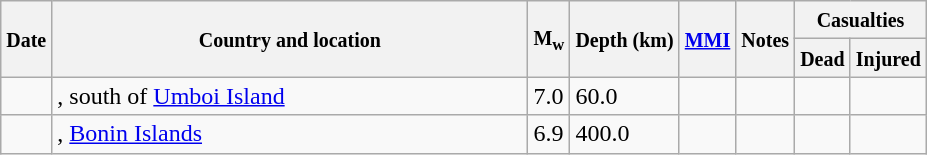<table class="wikitable sortable sort-under" style="border:1px black; margin-left:1em;">
<tr>
<th rowspan="2"><small>Date</small></th>
<th rowspan="2" style="width: 310px"><small>Country and location</small></th>
<th rowspan="2"><small>M<sub>w</sub></small></th>
<th rowspan="2"><small>Depth (km)</small></th>
<th rowspan="2"><small><a href='#'>MMI</a></small></th>
<th rowspan="2" class="unsortable"><small>Notes</small></th>
<th colspan="2"><small>Casualties</small></th>
</tr>
<tr>
<th><small>Dead</small></th>
<th><small>Injured</small></th>
</tr>
<tr>
<td></td>
<td>, south of <a href='#'>Umboi Island</a></td>
<td>7.0</td>
<td>60.0</td>
<td></td>
<td></td>
<td></td>
<td></td>
</tr>
<tr>
<td></td>
<td>, <a href='#'>Bonin Islands</a></td>
<td>6.9</td>
<td>400.0</td>
<td></td>
<td></td>
<td></td>
<td></td>
</tr>
</table>
